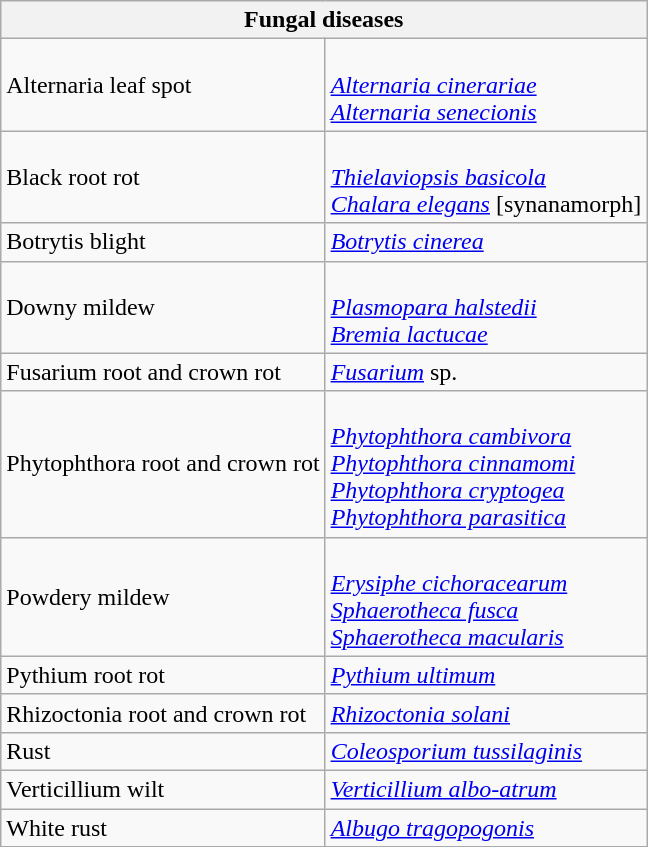<table class="wikitable" style="clear">
<tr>
<th colspan=2><strong>Fungal diseases</strong><br></th>
</tr>
<tr>
<td>Alternaria leaf spot</td>
<td><br><em><a href='#'>Alternaria cinerariae</a></em><br>
<em><a href='#'>Alternaria senecionis</a></em></td>
</tr>
<tr>
<td>Black root rot</td>
<td><br><em><a href='#'>Thielaviopsis basicola</a></em><br>
<em><a href='#'>Chalara elegans</a></em> [synanamorph]</td>
</tr>
<tr>
<td>Botrytis blight</td>
<td><em><a href='#'>Botrytis cinerea</a></em><br></td>
</tr>
<tr>
<td>Downy mildew</td>
<td><br><em><a href='#'>Plasmopara halstedii</a></em><br>
<em><a href='#'>Bremia lactucae</a></em></td>
</tr>
<tr>
<td>Fusarium root and crown rot</td>
<td><em><a href='#'>Fusarium</a></em> sp.</td>
</tr>
<tr>
<td>Phytophthora root and crown rot</td>
<td><br><em><a href='#'>Phytophthora cambivora</a></em><br>
<em><a href='#'>Phytophthora cinnamomi</a></em><br>
<em><a href='#'>Phytophthora cryptogea</a></em><br>
<em><a href='#'>Phytophthora parasitica</a></em></td>
</tr>
<tr>
<td>Powdery mildew</td>
<td><br><em><a href='#'>Erysiphe cichoracearum</a></em><br>
<em><a href='#'>Sphaerotheca fusca</a></em><br>
<em><a href='#'>Sphaerotheca macularis</a></em></td>
</tr>
<tr>
<td>Pythium root rot</td>
<td><em><a href='#'>Pythium ultimum</a></em></td>
</tr>
<tr>
<td>Rhizoctonia root and crown rot</td>
<td><em><a href='#'>Rhizoctonia solani</a></em></td>
</tr>
<tr>
<td>Rust</td>
<td><em><a href='#'>Coleosporium tussilaginis</a></em></td>
</tr>
<tr>
<td>Verticillium wilt</td>
<td><em><a href='#'>Verticillium albo-atrum</a></em></td>
</tr>
<tr>
<td>White rust</td>
<td><em><a href='#'>Albugo tragopogonis</a></em></td>
</tr>
<tr>
</tr>
</table>
